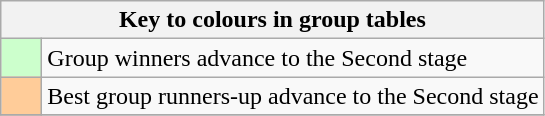<table class="wikitable" style="text-align: center;">
<tr>
<th colspan=2>Key to colours in group tables</th>
</tr>
<tr>
<td bgcolor=#ccffcc style="width: 20px;"></td>
<td align=left>Group winners advance to the Second stage</td>
</tr>
<tr>
<td bgcolor=#ffcc99 style="width: 20px;"></td>
<td align=left>Best group runners-up advance to the Second stage</td>
</tr>
<tr>
</tr>
</table>
